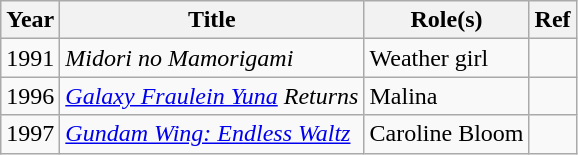<table class="wikitable">
<tr>
<th>Year</th>
<th>Title</th>
<th>Role(s)</th>
<th>Ref</th>
</tr>
<tr>
<td>1991</td>
<td><em>Midori no Mamorigami</em></td>
<td>Weather girl</td>
<td></td>
</tr>
<tr>
<td>1996</td>
<td><em><a href='#'>Galaxy Fraulein Yuna</a> Returns</em></td>
<td>Malina</td>
<td></td>
</tr>
<tr>
<td>1997</td>
<td><em><a href='#'>Gundam Wing: Endless Waltz</a></em></td>
<td>Caroline Bloom</td>
<td></td>
</tr>
</table>
